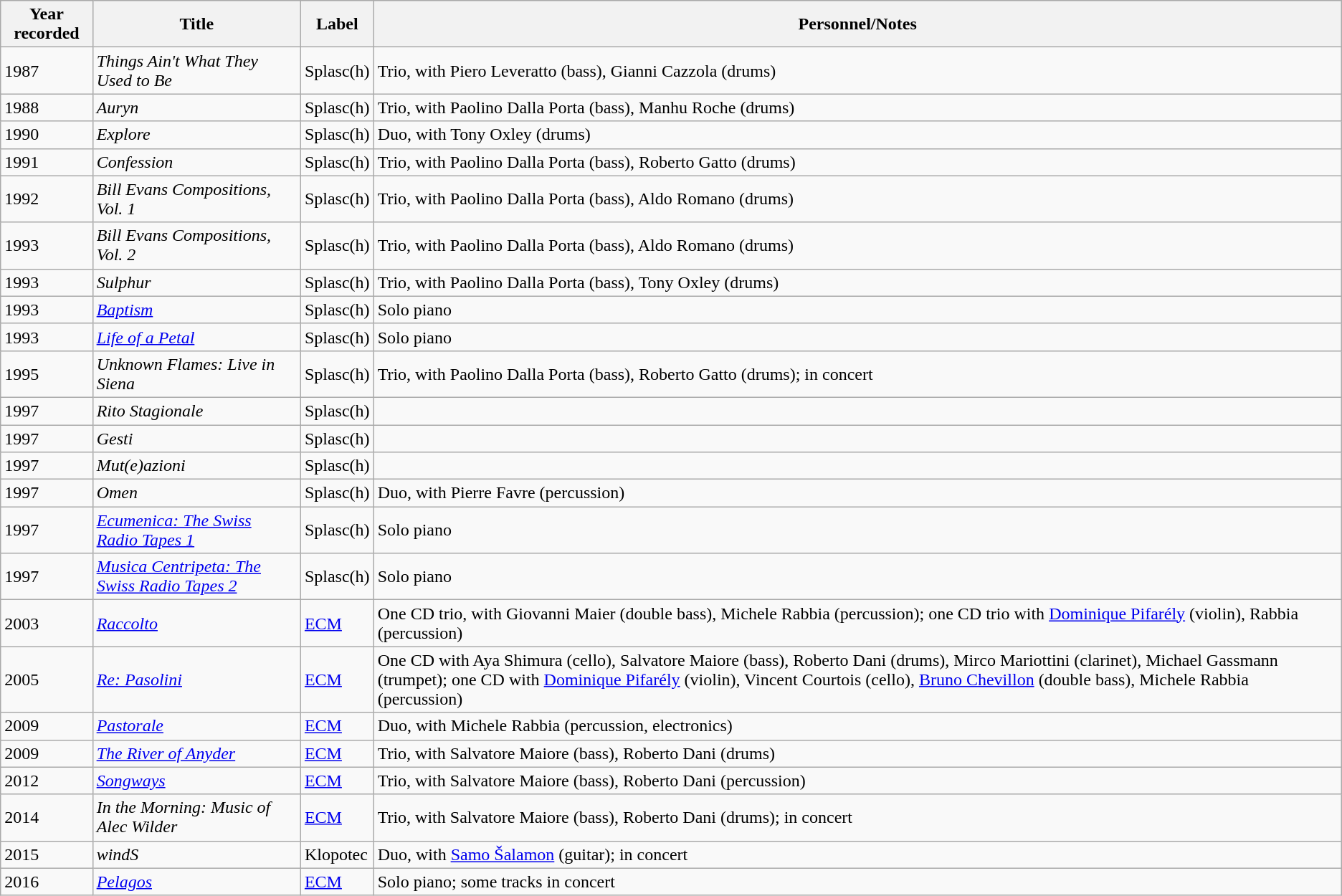<table class="wikitable sortable">
<tr>
<th>Year recorded</th>
<th>Title</th>
<th>Label</th>
<th>Personnel/Notes</th>
</tr>
<tr>
<td>1987</td>
<td><em>Things Ain't What They Used to Be</em></td>
<td>Splasc(h)</td>
<td>Trio, with Piero Leveratto (bass), Gianni Cazzola (drums)</td>
</tr>
<tr>
<td>1988</td>
<td><em>Auryn</em></td>
<td>Splasc(h)</td>
<td>Trio, with Paolino Dalla Porta (bass), Manhu Roche (drums)</td>
</tr>
<tr>
<td>1990</td>
<td><em>Explore</em></td>
<td>Splasc(h)</td>
<td>Duo, with Tony Oxley (drums)</td>
</tr>
<tr>
<td>1991</td>
<td><em>Confession</em></td>
<td>Splasc(h)</td>
<td>Trio, with Paolino Dalla Porta (bass), Roberto Gatto (drums)</td>
</tr>
<tr>
<td>1992</td>
<td><em>Bill Evans Compositions, Vol. 1</em></td>
<td>Splasc(h)</td>
<td>Trio, with Paolino Dalla Porta (bass), Aldo Romano (drums)</td>
</tr>
<tr>
<td>1993</td>
<td><em>Bill Evans Compositions, Vol. 2</em></td>
<td>Splasc(h)</td>
<td>Trio, with Paolino Dalla Porta (bass), Aldo Romano (drums)</td>
</tr>
<tr>
<td>1993</td>
<td><em>Sulphur</em></td>
<td>Splasc(h)</td>
<td>Trio, with Paolino Dalla Porta (bass), Tony Oxley (drums)</td>
</tr>
<tr>
<td>1993</td>
<td><em><a href='#'>Baptism</a></em></td>
<td>Splasc(h)</td>
<td>Solo piano</td>
</tr>
<tr>
<td>1993</td>
<td><em><a href='#'>Life of a Petal</a></em></td>
<td>Splasc(h)</td>
<td>Solo piano</td>
</tr>
<tr>
<td>1995</td>
<td><em>Unknown Flames: Live in Siena</em></td>
<td>Splasc(h)</td>
<td>Trio, with Paolino Dalla Porta (bass), Roberto Gatto (drums); in concert</td>
</tr>
<tr>
<td>1997</td>
<td><em>Rito Stagionale</em></td>
<td>Splasc(h)</td>
<td></td>
</tr>
<tr>
<td>1997</td>
<td><em>Gesti</em></td>
<td>Splasc(h)</td>
<td></td>
</tr>
<tr>
<td>1997</td>
<td><em>Mut(e)azioni</em></td>
<td>Splasc(h)</td>
<td></td>
</tr>
<tr>
<td>1997</td>
<td><em>Omen</em></td>
<td>Splasc(h)</td>
<td>Duo, with Pierre Favre (percussion)</td>
</tr>
<tr>
<td>1997</td>
<td><em><a href='#'>Ecumenica: The Swiss Radio Tapes 1</a></em></td>
<td>Splasc(h)</td>
<td>Solo piano</td>
</tr>
<tr>
<td>1997</td>
<td><em><a href='#'>Musica Centripeta: The Swiss Radio Tapes 2</a></em></td>
<td>Splasc(h)</td>
<td>Solo piano</td>
</tr>
<tr>
<td>2003</td>
<td><em><a href='#'>Raccolto</a></em></td>
<td><a href='#'>ECM</a></td>
<td>One CD trio, with Giovanni Maier (double bass), Michele Rabbia (percussion); one CD trio with <a href='#'>Dominique Pifarély</a> (violin), Rabbia (percussion)</td>
</tr>
<tr>
<td>2005</td>
<td><em><a href='#'>Re: Pasolini</a></em></td>
<td><a href='#'>ECM</a></td>
<td>One CD with Aya Shimura (cello), Salvatore Maiore (bass), Roberto Dani (drums), Mirco Mariottini (clarinet), Michael Gassmann (trumpet); one CD with <a href='#'>Dominique Pifarély</a> (violin), Vincent Courtois (cello), <a href='#'>Bruno Chevillon</a> (double bass), Michele Rabbia (percussion)</td>
</tr>
<tr>
<td>2009</td>
<td><em><a href='#'>Pastorale</a></em></td>
<td><a href='#'>ECM</a></td>
<td>Duo, with Michele Rabbia (percussion, electronics)</td>
</tr>
<tr>
<td>2009</td>
<td><em><a href='#'>The River of Anyder</a></em></td>
<td><a href='#'>ECM</a></td>
<td>Trio, with Salvatore Maiore (bass), Roberto Dani (drums)</td>
</tr>
<tr>
<td>2012</td>
<td><em><a href='#'>Songways</a></em></td>
<td><a href='#'>ECM</a></td>
<td>Trio, with Salvatore Maiore (bass), Roberto Dani (percussion)</td>
</tr>
<tr>
<td>2014</td>
<td><em>In the Morning: Music of Alec Wilder</em></td>
<td><a href='#'>ECM</a></td>
<td>Trio, with Salvatore Maiore (bass), Roberto Dani (drums); in concert</td>
</tr>
<tr>
<td>2015</td>
<td><em>windS</em></td>
<td>Klopotec</td>
<td>Duo, with <a href='#'>Samo Šalamon</a> (guitar); in concert</td>
</tr>
<tr>
<td>2016</td>
<td><em><a href='#'>Pelagos</a></em></td>
<td><a href='#'>ECM</a></td>
<td>Solo piano; some tracks in concert</td>
</tr>
</table>
